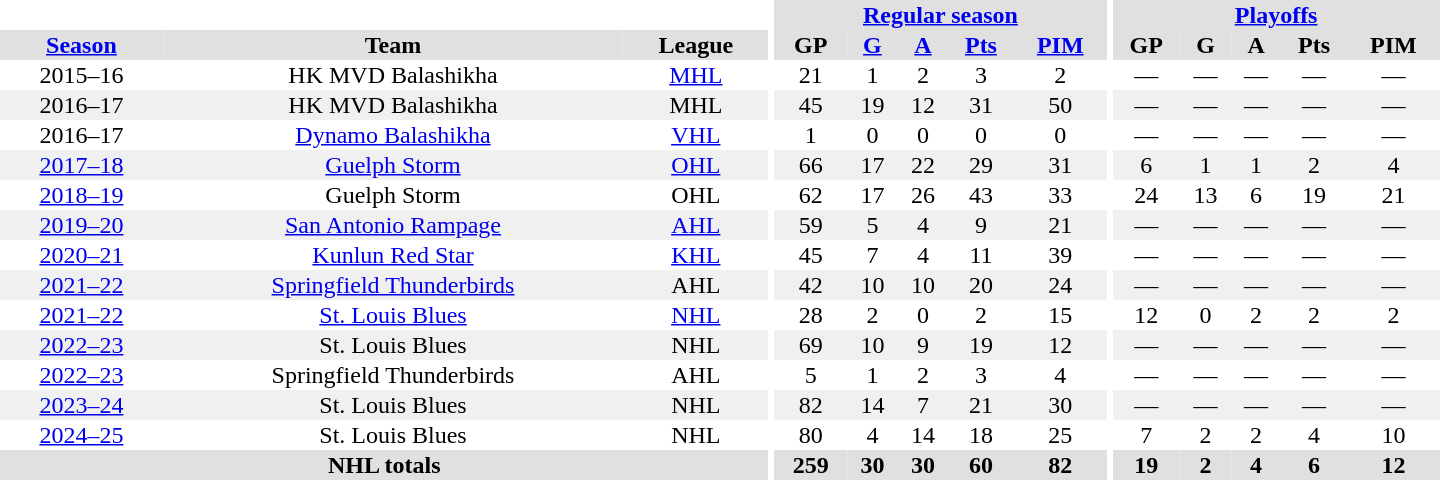<table border="0" cellpadding="1" cellspacing="0" style="text-align:center; width:60em">
<tr bgcolor="#e0e0e0">
<th colspan="3" bgcolor="#ffffff"></th>
<th rowspan="99" bgcolor="#ffffff"></th>
<th colspan="5"><a href='#'>Regular season</a></th>
<th rowspan="99" bgcolor="#ffffff"></th>
<th colspan="5"><a href='#'>Playoffs</a></th>
</tr>
<tr bgcolor="#e0e0e0">
<th><a href='#'>Season</a></th>
<th>Team</th>
<th>League</th>
<th>GP</th>
<th><a href='#'>G</a></th>
<th><a href='#'>A</a></th>
<th><a href='#'>Pts</a></th>
<th><a href='#'>PIM</a></th>
<th>GP</th>
<th>G</th>
<th>A</th>
<th>Pts</th>
<th>PIM</th>
</tr>
<tr>
<td>2015–16</td>
<td>HK MVD Balashikha</td>
<td><a href='#'>MHL</a></td>
<td>21</td>
<td>1</td>
<td>2</td>
<td>3</td>
<td>2</td>
<td>—</td>
<td>—</td>
<td>—</td>
<td>—</td>
<td>—</td>
</tr>
<tr bgcolor="#f0f0f0">
<td>2016–17</td>
<td>HK MVD Balashikha</td>
<td>MHL</td>
<td>45</td>
<td>19</td>
<td>12</td>
<td>31</td>
<td>50</td>
<td>—</td>
<td>—</td>
<td>—</td>
<td>—</td>
<td>—</td>
</tr>
<tr>
<td>2016–17</td>
<td><a href='#'>Dynamo Balashikha</a></td>
<td><a href='#'>VHL</a></td>
<td>1</td>
<td>0</td>
<td>0</td>
<td>0</td>
<td>0</td>
<td>—</td>
<td>—</td>
<td>—</td>
<td>—</td>
<td>—</td>
</tr>
<tr bgcolor="#f0f0f0">
<td><a href='#'>2017–18</a></td>
<td><a href='#'>Guelph Storm</a></td>
<td><a href='#'>OHL</a></td>
<td>66</td>
<td>17</td>
<td>22</td>
<td>29</td>
<td>31</td>
<td>6</td>
<td>1</td>
<td>1</td>
<td>2</td>
<td>4</td>
</tr>
<tr>
<td><a href='#'>2018–19</a></td>
<td>Guelph Storm</td>
<td>OHL</td>
<td>62</td>
<td>17</td>
<td>26</td>
<td>43</td>
<td>33</td>
<td>24</td>
<td>13</td>
<td>6</td>
<td>19</td>
<td>21</td>
</tr>
<tr bgcolor="#f0f0f0">
<td><a href='#'>2019–20</a></td>
<td><a href='#'>San Antonio Rampage</a></td>
<td><a href='#'>AHL</a></td>
<td>59</td>
<td>5</td>
<td>4</td>
<td>9</td>
<td>21</td>
<td>—</td>
<td>—</td>
<td>—</td>
<td>—</td>
<td>—</td>
</tr>
<tr>
<td><a href='#'>2020–21</a></td>
<td><a href='#'>Kunlun Red Star</a></td>
<td><a href='#'>KHL</a></td>
<td>45</td>
<td>7</td>
<td>4</td>
<td>11</td>
<td>39</td>
<td>—</td>
<td>—</td>
<td>—</td>
<td>—</td>
<td>—</td>
</tr>
<tr bgcolor="#f0f0f0">
<td><a href='#'>2021–22</a></td>
<td><a href='#'>Springfield Thunderbirds</a></td>
<td>AHL</td>
<td>42</td>
<td>10</td>
<td>10</td>
<td>20</td>
<td>24</td>
<td>—</td>
<td>—</td>
<td>—</td>
<td>—</td>
<td>—</td>
</tr>
<tr>
<td><a href='#'>2021–22</a></td>
<td><a href='#'>St. Louis Blues</a></td>
<td><a href='#'>NHL</a></td>
<td>28</td>
<td>2</td>
<td>0</td>
<td>2</td>
<td>15</td>
<td>12</td>
<td>0</td>
<td>2</td>
<td>2</td>
<td>2</td>
</tr>
<tr bgcolor="#f0f0f0">
<td><a href='#'>2022–23</a></td>
<td>St. Louis Blues</td>
<td>NHL</td>
<td>69</td>
<td>10</td>
<td>9</td>
<td>19</td>
<td>12</td>
<td>—</td>
<td>—</td>
<td>—</td>
<td>—</td>
<td>—</td>
</tr>
<tr>
<td><a href='#'>2022–23</a></td>
<td>Springfield Thunderbirds</td>
<td>AHL</td>
<td>5</td>
<td>1</td>
<td>2</td>
<td>3</td>
<td>4</td>
<td>—</td>
<td>—</td>
<td>—</td>
<td>—</td>
<td>—</td>
</tr>
<tr bgcolor="#f0f0f0">
<td><a href='#'>2023–24</a></td>
<td>St. Louis Blues</td>
<td>NHL</td>
<td>82</td>
<td>14</td>
<td>7</td>
<td>21</td>
<td>30</td>
<td>—</td>
<td>—</td>
<td>—</td>
<td>—</td>
<td>—</td>
</tr>
<tr>
<td><a href='#'>2024–25</a></td>
<td>St. Louis Blues</td>
<td>NHL</td>
<td>80</td>
<td>4</td>
<td>14</td>
<td>18</td>
<td>25</td>
<td>7</td>
<td>2</td>
<td>2</td>
<td>4</td>
<td>10</td>
</tr>
<tr bgcolor="#e0e0e0">
<th colspan="3">NHL totals</th>
<th>259</th>
<th>30</th>
<th>30</th>
<th>60</th>
<th>82</th>
<th>19</th>
<th>2</th>
<th>4</th>
<th>6</th>
<th>12</th>
</tr>
</table>
